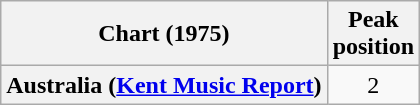<table class="wikitable plainrowheaders" style="text-align:center">
<tr>
<th>Chart (1975)</th>
<th>Peak<br>position</th>
</tr>
<tr>
<th scope="row">Australia (<a href='#'>Kent Music Report</a>)</th>
<td>2</td>
</tr>
</table>
